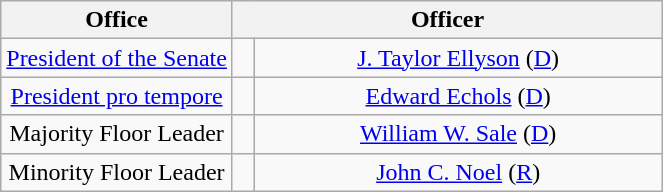<table class="wikitable" style="text-align:center">
<tr>
<th width="35%">Office</th>
<th colspan=2 width="65%">Officer</th>
</tr>
<tr>
<td><a href='#'>President of the Senate</a></td>
<td></td>
<td><a href='#'>J. Taylor Ellyson</a> (<a href='#'>D</a>)</td>
</tr>
<tr>
<td><a href='#'>President pro tempore</a></td>
<td></td>
<td><a href='#'>Edward Echols</a> (<a href='#'>D</a>)</td>
</tr>
<tr>
<td>Majority Floor Leader</td>
<td></td>
<td><a href='#'>William W. Sale</a> (<a href='#'>D</a>)</td>
</tr>
<tr>
<td>Minority Floor Leader</td>
<td></td>
<td><a href='#'>John C. Noel</a> (<a href='#'>R</a>)</td>
</tr>
</table>
